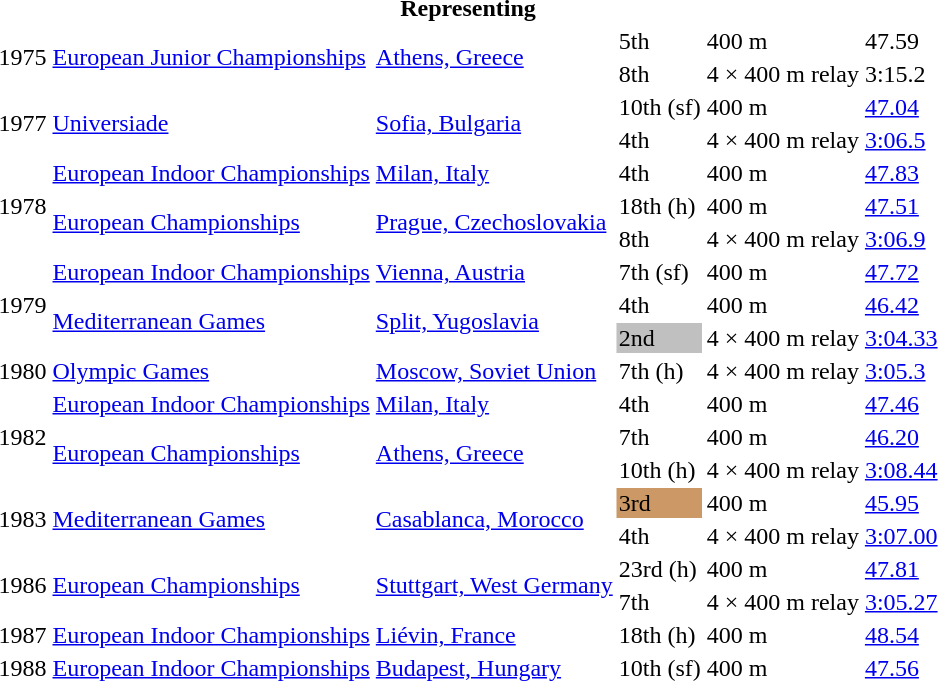<table>
<tr>
<th colspan="6">Representing </th>
</tr>
<tr>
<td rowspan=2>1975</td>
<td rowspan=2><a href='#'>European Junior Championships</a></td>
<td rowspan=2><a href='#'>Athens, Greece</a></td>
<td>5th</td>
<td>400 m</td>
<td>47.59</td>
</tr>
<tr>
<td>8th</td>
<td>4 × 400 m relay</td>
<td>3:15.2</td>
</tr>
<tr>
<td rowspan=2>1977</td>
<td rowspan=2><a href='#'>Universiade</a></td>
<td rowspan=2><a href='#'>Sofia, Bulgaria</a></td>
<td>10th (sf)</td>
<td>400 m</td>
<td><a href='#'>47.04</a></td>
</tr>
<tr>
<td>4th</td>
<td>4 × 400 m relay</td>
<td><a href='#'>3:06.5</a></td>
</tr>
<tr>
<td rowspan=3>1978</td>
<td><a href='#'>European Indoor Championships</a></td>
<td><a href='#'>Milan, Italy</a></td>
<td>4th</td>
<td>400 m</td>
<td><a href='#'>47.83</a></td>
</tr>
<tr>
<td rowspan=2><a href='#'>European Championships</a></td>
<td rowspan=2><a href='#'>Prague, Czechoslovakia</a></td>
<td>18th (h)</td>
<td>400 m</td>
<td><a href='#'>47.51</a></td>
</tr>
<tr>
<td>8th</td>
<td>4 × 400 m relay</td>
<td><a href='#'>3:06.9</a></td>
</tr>
<tr>
<td rowspan=3>1979</td>
<td><a href='#'>European Indoor Championships</a></td>
<td><a href='#'>Vienna, Austria</a></td>
<td>7th (sf)</td>
<td>400 m</td>
<td><a href='#'>47.72</a></td>
</tr>
<tr>
<td rowspan=2><a href='#'>Mediterranean Games</a></td>
<td rowspan=2><a href='#'>Split, Yugoslavia</a></td>
<td>4th</td>
<td>400 m</td>
<td><a href='#'>46.42</a></td>
</tr>
<tr>
<td bgcolor=silver>2nd</td>
<td>4 × 400 m relay</td>
<td><a href='#'>3:04.33</a></td>
</tr>
<tr>
<td>1980</td>
<td><a href='#'>Olympic Games</a></td>
<td><a href='#'>Moscow, Soviet Union</a></td>
<td>7th (h)</td>
<td>4 × 400 m relay</td>
<td><a href='#'>3:05.3</a></td>
</tr>
<tr>
<td rowspan=3>1982</td>
<td><a href='#'>European Indoor Championships</a></td>
<td><a href='#'>Milan, Italy</a></td>
<td>4th</td>
<td>400 m</td>
<td><a href='#'>47.46</a></td>
</tr>
<tr>
<td rowspan=2><a href='#'>European Championships</a></td>
<td rowspan=2><a href='#'>Athens, Greece</a></td>
<td>7th</td>
<td>400 m</td>
<td><a href='#'>46.20</a></td>
</tr>
<tr>
<td>10th (h)</td>
<td>4 × 400 m relay</td>
<td><a href='#'>3:08.44</a></td>
</tr>
<tr>
<td rowspan=2>1983</td>
<td rowspan=2><a href='#'>Mediterranean Games</a></td>
<td rowspan=2><a href='#'>Casablanca, Morocco</a></td>
<td bgcolor=cc9966>3rd</td>
<td>400 m</td>
<td><a href='#'>45.95</a></td>
</tr>
<tr>
<td>4th</td>
<td>4 × 400 m relay</td>
<td><a href='#'>3:07.00</a></td>
</tr>
<tr>
<td rowspan=2>1986</td>
<td rowspan=2><a href='#'>European Championships</a></td>
<td rowspan=2><a href='#'>Stuttgart, West Germany</a></td>
<td>23rd (h)</td>
<td>400 m</td>
<td><a href='#'>47.81</a></td>
</tr>
<tr>
<td>7th</td>
<td>4 × 400 m relay</td>
<td><a href='#'>3:05.27</a></td>
</tr>
<tr>
<td>1987</td>
<td><a href='#'>European Indoor Championships</a></td>
<td><a href='#'>Liévin, France</a></td>
<td>18th (h)</td>
<td>400 m</td>
<td><a href='#'>48.54</a></td>
</tr>
<tr>
<td>1988</td>
<td><a href='#'>European Indoor Championships</a></td>
<td><a href='#'>Budapest, Hungary</a></td>
<td>10th (sf)</td>
<td>400 m</td>
<td><a href='#'>47.56</a></td>
</tr>
</table>
